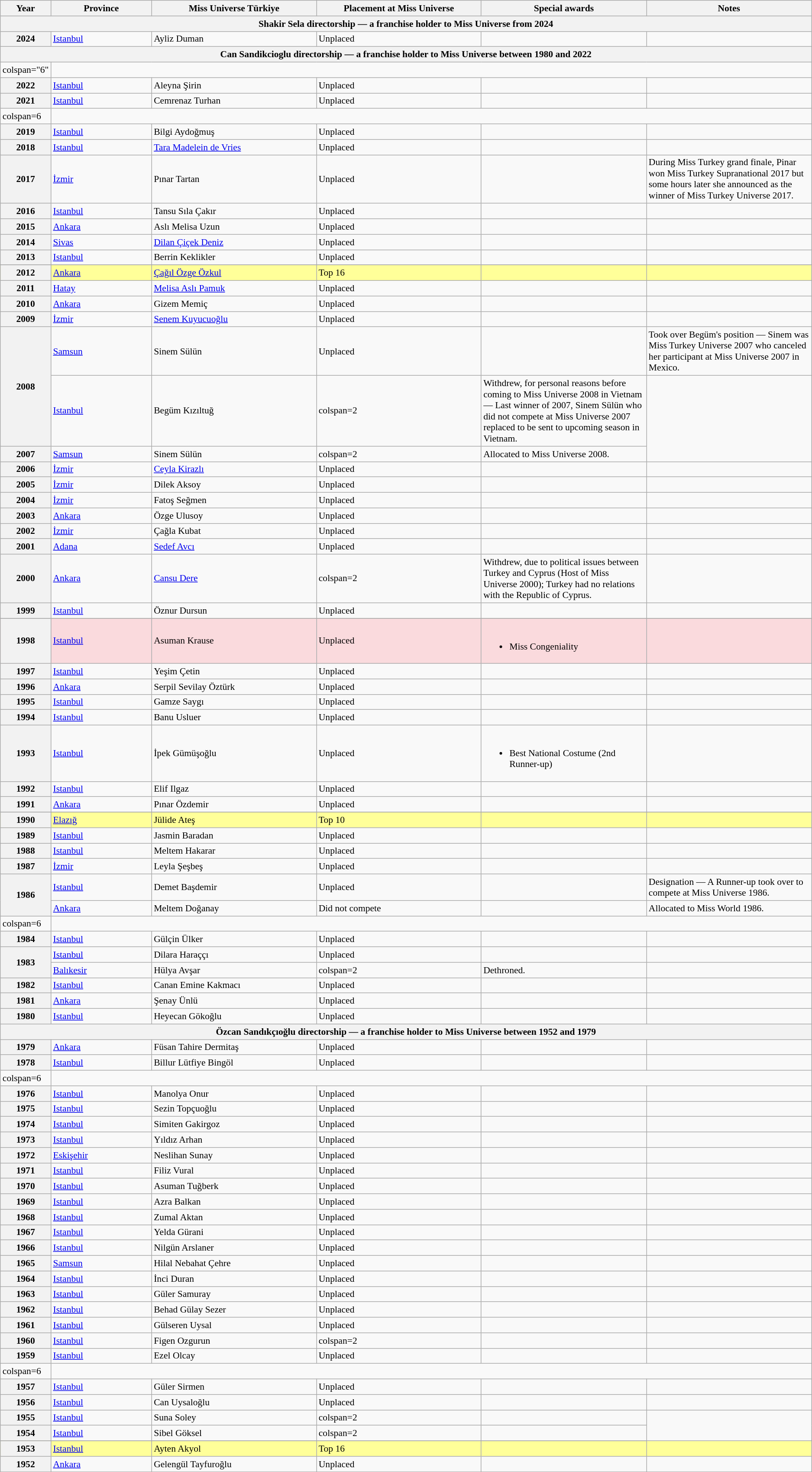<table class="wikitable " style="font-size: 90%;">
<tr>
<th width="60">Year</th>
<th width="150">Province</th>
<th width="250">Miss Universe Türkiye</th>
<th width="250">Placement at Miss Universe</th>
<th width="250">Special awards</th>
<th width="250">Notes</th>
</tr>
<tr>
<th colspan="6">Shakir Sela directorship — a franchise holder to Miss Universe from 2024</th>
</tr>
<tr>
<th>2024</th>
<td><a href='#'>Istanbul</a></td>
<td>Ayliz Duman</td>
<td>Unplaced</td>
<td></td>
<td></td>
</tr>
<tr>
<th colspan="6">Can Sandikcioglu directorship — a franchise holder to Miss Universe between 1980 and 2022</th>
</tr>
<tr>
<td>colspan="6"</td>
</tr>
<tr>
<th>2022</th>
<td><a href='#'>Istanbul</a></td>
<td>Aleyna Şirin</td>
<td>Unplaced</td>
<td></td>
<td></td>
</tr>
<tr>
<th>2021</th>
<td><a href='#'>Istanbul</a></td>
<td>Cemrenaz Turhan</td>
<td>Unplaced</td>
<td></td>
<td></td>
</tr>
<tr>
<td>colspan=6 </td>
</tr>
<tr>
<th>2019</th>
<td><a href='#'>Istanbul</a></td>
<td>Bilgi Aydoğmuş</td>
<td>Unplaced</td>
<td></td>
<td></td>
</tr>
<tr>
<th>2018</th>
<td><a href='#'>Istanbul</a></td>
<td><a href='#'>Tara Madelein de Vries</a></td>
<td>Unplaced</td>
<td></td>
<td></td>
</tr>
<tr>
<th>2017</th>
<td><a href='#'>İzmir</a></td>
<td>Pınar Tartan</td>
<td>Unplaced</td>
<td></td>
<td>During Miss Turkey grand finale, Pinar won Miss Turkey Supranational 2017 but some hours later she announced as the winner of Miss Turkey Universe 2017.</td>
</tr>
<tr>
<th>2016</th>
<td><a href='#'>Istanbul</a></td>
<td>Tansu Sıla Çakır</td>
<td>Unplaced</td>
<td></td>
<td></td>
</tr>
<tr>
<th>2015</th>
<td><a href='#'>Ankara</a></td>
<td>Aslı Melisa Uzun</td>
<td>Unplaced</td>
<td></td>
<td></td>
</tr>
<tr>
<th>2014</th>
<td><a href='#'>Sivas</a></td>
<td><a href='#'>Dilan Çiçek Deniz</a></td>
<td>Unplaced</td>
<td></td>
<td></td>
</tr>
<tr>
<th>2013</th>
<td><a href='#'>Istanbul</a></td>
<td>Berrin Keklikler</td>
<td>Unplaced</td>
<td></td>
<td></td>
</tr>
<tr>
</tr>
<tr style="background-color:#FFFF99;">
<th>2012</th>
<td><a href='#'>Ankara</a></td>
<td><a href='#'>Çağıl Özge Özkul</a></td>
<td>Top 16</td>
<td></td>
<td></td>
</tr>
<tr>
<th>2011</th>
<td><a href='#'>Hatay</a></td>
<td><a href='#'>Melisa Aslı Pamuk</a></td>
<td>Unplaced</td>
<td></td>
<td></td>
</tr>
<tr>
<th>2010</th>
<td><a href='#'>Ankara</a></td>
<td>Gizem Memiç</td>
<td>Unplaced</td>
<td></td>
<td></td>
</tr>
<tr>
<th>2009</th>
<td><a href='#'>İzmir</a></td>
<td><a href='#'>Senem Kuyucuoğlu</a></td>
<td>Unplaced</td>
<td></td>
<td></td>
</tr>
<tr>
<th rowspan=2>2008</th>
<td><a href='#'>Samsun</a></td>
<td>Sinem Sülün</td>
<td>Unplaced</td>
<td></td>
<td>Took over Begüm's position — Sinem was Miss Turkey Universe 2007 who canceled her participant at Miss Universe 2007 in Mexico.</td>
</tr>
<tr>
<td><a href='#'>Istanbul</a></td>
<td>Begüm Kızıltuğ</td>
<td>colspan=2 </td>
<td>Withdrew, for personal reasons before coming to Miss Universe 2008 in Vietnam — Last winner of 2007, Sinem Sülün who did not compete at Miss Universe 2007 replaced to be sent to upcoming season in Vietnam.</td>
</tr>
<tr>
<th>2007</th>
<td><a href='#'>Samsun</a></td>
<td>Sinem Sülün</td>
<td>colspan=2 </td>
<td>Allocated to Miss Universe 2008.</td>
</tr>
<tr>
<th>2006</th>
<td><a href='#'>İzmir</a></td>
<td><a href='#'>Ceyla Kirazlı</a></td>
<td>Unplaced</td>
<td></td>
<td></td>
</tr>
<tr>
<th>2005</th>
<td><a href='#'>İzmir</a></td>
<td>Dilek Aksoy</td>
<td>Unplaced</td>
<td></td>
<td></td>
</tr>
<tr>
<th>2004</th>
<td><a href='#'>İzmir</a></td>
<td>Fatoş Seğmen</td>
<td>Unplaced</td>
<td></td>
<td></td>
</tr>
<tr>
<th>2003</th>
<td><a href='#'>Ankara</a></td>
<td>Özge Ulusoy</td>
<td>Unplaced</td>
<td></td>
<td></td>
</tr>
<tr>
<th>2002</th>
<td><a href='#'>İzmir</a></td>
<td>Çağla Kubat</td>
<td>Unplaced</td>
<td></td>
<td></td>
</tr>
<tr>
<th>2001</th>
<td><a href='#'>Adana</a></td>
<td><a href='#'>Sedef Avcı</a></td>
<td>Unplaced</td>
<td></td>
<td></td>
</tr>
<tr>
<th>2000</th>
<td><a href='#'>Ankara</a></td>
<td><a href='#'>Cansu Dere</a></td>
<td>colspan=2 </td>
<td>Withdrew, due to political issues between Turkey and Cyprus (Host of Miss Universe 2000); Turkey had no relations with the Republic of Cyprus.</td>
</tr>
<tr>
<th>1999</th>
<td><a href='#'>Istanbul</a></td>
<td>Öznur Dursun</td>
<td>Unplaced</td>
<td></td>
<td></td>
</tr>
<tr>
</tr>
<tr style="background-color:#FADADD;">
<th>1998</th>
<td><a href='#'>Istanbul</a></td>
<td>Asuman Krause</td>
<td>Unplaced</td>
<td align="left"><br><ul><li>Miss Congeniality</li></ul></td>
<td></td>
</tr>
<tr>
<th>1997</th>
<td><a href='#'>Istanbul</a></td>
<td>Yeşim Çetin</td>
<td>Unplaced</td>
<td></td>
<td></td>
</tr>
<tr>
<th>1996</th>
<td><a href='#'>Ankara</a></td>
<td>Serpil Sevilay Öztürk</td>
<td>Unplaced</td>
<td></td>
<td></td>
</tr>
<tr>
<th>1995</th>
<td><a href='#'>Istanbul</a></td>
<td>Gamze Saygı</td>
<td>Unplaced</td>
<td></td>
<td></td>
</tr>
<tr>
<th>1994</th>
<td><a href='#'>Istanbul</a></td>
<td>Banu Usluer</td>
<td>Unplaced</td>
<td></td>
<td></td>
</tr>
<tr>
<th>1993</th>
<td><a href='#'>Istanbul</a></td>
<td>İpek Gümüşoğlu</td>
<td>Unplaced</td>
<td align="left"><br><ul><li>Best National Costume (2nd Runner-up)</li></ul></td>
<td></td>
</tr>
<tr>
<th>1992</th>
<td><a href='#'>Istanbul</a></td>
<td>Elif Ilgaz</td>
<td>Unplaced</td>
<td></td>
<td></td>
</tr>
<tr>
<th>1991</th>
<td><a href='#'>Ankara</a></td>
<td>Pınar Özdemir</td>
<td>Unplaced</td>
<td></td>
<td></td>
</tr>
<tr>
</tr>
<tr style="background-color:#FFFF99">
<th>1990</th>
<td><a href='#'>Elazığ</a></td>
<td>Jülide Ateş</td>
<td>Top 10</td>
<td></td>
<td></td>
</tr>
<tr>
<th>1989</th>
<td><a href='#'>Istanbul</a></td>
<td>Jasmin Baradan</td>
<td>Unplaced</td>
<td></td>
<td></td>
</tr>
<tr>
<th>1988</th>
<td><a href='#'>Istanbul</a></td>
<td>Meltem Hakarar</td>
<td>Unplaced</td>
<td></td>
<td></td>
</tr>
<tr>
<th>1987</th>
<td><a href='#'>İzmir</a></td>
<td>Leyla Şeşbeş</td>
<td>Unplaced</td>
<td></td>
<td></td>
</tr>
<tr>
<th rowspan=2>1986</th>
<td><a href='#'>Istanbul</a></td>
<td>Demet Başdemir</td>
<td>Unplaced</td>
<td></td>
<td>Designation — A Runner-up took over to compete at Miss Universe 1986.</td>
</tr>
<tr>
<td><a href='#'>Ankara</a></td>
<td>Meltem Doğanay</td>
<td>Did not compete</td>
<td></td>
<td>Allocated to Miss World 1986.</td>
</tr>
<tr>
<td>colspan=6 </td>
</tr>
<tr>
<th>1984</th>
<td><a href='#'>Istanbul</a></td>
<td>Gülçin Ülker</td>
<td>Unplaced</td>
<td></td>
<td></td>
</tr>
<tr>
<th rowspan=2>1983</th>
<td><a href='#'>Istanbul</a></td>
<td>Dilara Haraççı</td>
<td>Unplaced</td>
<td></td>
<td></td>
</tr>
<tr>
<td><a href='#'>Balıkesir</a></td>
<td>Hülya Avşar</td>
<td>colspan=2 </td>
<td>Dethroned.</td>
</tr>
<tr>
<th>1982</th>
<td><a href='#'>Istanbul</a></td>
<td>Canan Emine Kakmacı</td>
<td>Unplaced</td>
<td></td>
<td></td>
</tr>
<tr>
<th>1981</th>
<td><a href='#'>Ankara</a></td>
<td>Şenay Ünlü</td>
<td>Unplaced</td>
<td></td>
<td></td>
</tr>
<tr>
<th>1980</th>
<td><a href='#'>Istanbul</a></td>
<td>Heyecan Gökoğlu</td>
<td>Unplaced</td>
<td></td>
<td></td>
</tr>
<tr>
<th colspan="6">Özcan Sandıkçıoğlu directorship — a franchise holder to Miss Universe between 1952 and 1979</th>
</tr>
<tr>
<th>1979</th>
<td><a href='#'>Ankara</a></td>
<td>Füsan Tahire Dermitaş</td>
<td>Unplaced</td>
<td></td>
<td></td>
</tr>
<tr>
<th>1978</th>
<td><a href='#'>Istanbul</a></td>
<td>Billur Lütfiye Bingöl</td>
<td>Unplaced</td>
<td></td>
<td></td>
</tr>
<tr>
<td>colspan=6 </td>
</tr>
<tr>
<th>1976</th>
<td><a href='#'>Istanbul</a></td>
<td>Manolya Onur</td>
<td>Unplaced</td>
<td></td>
<td></td>
</tr>
<tr>
<th>1975</th>
<td><a href='#'>Istanbul</a></td>
<td>Sezin Topçuoğlu</td>
<td>Unplaced</td>
<td></td>
<td></td>
</tr>
<tr>
<th>1974</th>
<td><a href='#'>Istanbul</a></td>
<td>Simiten Gakirgoz</td>
<td>Unplaced</td>
<td></td>
<td></td>
</tr>
<tr>
<th>1973</th>
<td><a href='#'>Istanbul</a></td>
<td>Yıldız Arhan</td>
<td>Unplaced</td>
<td></td>
<td></td>
</tr>
<tr>
<th>1972</th>
<td><a href='#'>Eskişehir</a></td>
<td>Neslihan Sunay</td>
<td>Unplaced</td>
<td></td>
<td></td>
</tr>
<tr>
<th>1971</th>
<td><a href='#'>Istanbul</a></td>
<td>Filiz Vural</td>
<td>Unplaced</td>
<td></td>
<td></td>
</tr>
<tr>
<th>1970</th>
<td><a href='#'>Istanbul</a></td>
<td>Asuman Tuğberk</td>
<td>Unplaced</td>
<td></td>
<td></td>
</tr>
<tr>
<th>1969</th>
<td><a href='#'>Istanbul</a></td>
<td>Azra Balkan</td>
<td>Unplaced</td>
<td></td>
<td></td>
</tr>
<tr>
<th>1968</th>
<td><a href='#'>Istanbul</a></td>
<td>Zumal Aktan</td>
<td>Unplaced</td>
<td></td>
<td></td>
</tr>
<tr>
<th>1967</th>
<td><a href='#'>Istanbul</a></td>
<td>Yelda Gürani</td>
<td>Unplaced</td>
<td></td>
<td></td>
</tr>
<tr>
<th>1966</th>
<td><a href='#'>Istanbul</a></td>
<td>Nilgün Arslaner</td>
<td>Unplaced</td>
<td></td>
<td></td>
</tr>
<tr>
<th>1965</th>
<td><a href='#'>Samsun</a></td>
<td>Hilal Nebahat Çehre</td>
<td>Unplaced</td>
<td></td>
<td></td>
</tr>
<tr>
<th>1964</th>
<td><a href='#'>Istanbul</a></td>
<td>İnci Duran</td>
<td>Unplaced</td>
<td></td>
<td></td>
</tr>
<tr>
<th>1963</th>
<td><a href='#'>Istanbul</a></td>
<td>Güler Samuray</td>
<td>Unplaced</td>
<td></td>
<td></td>
</tr>
<tr>
<th>1962</th>
<td><a href='#'>Istanbul</a></td>
<td>Behad Gülay Sezer</td>
<td>Unplaced</td>
<td></td>
<td></td>
</tr>
<tr>
<th>1961</th>
<td><a href='#'>Istanbul</a></td>
<td>Gülseren Uysal</td>
<td>Unplaced</td>
<td></td>
<td></td>
</tr>
<tr>
<th>1960</th>
<td><a href='#'>Istanbul</a></td>
<td>Figen Ozgurun</td>
<td>colspan=2 </td>
<td></td>
</tr>
<tr>
<th>1959</th>
<td><a href='#'>Istanbul</a></td>
<td>Ezel Olcay</td>
<td>Unplaced</td>
<td></td>
<td></td>
</tr>
<tr>
<td>colspan=6 </td>
</tr>
<tr>
<th>1957</th>
<td><a href='#'>Istanbul</a></td>
<td>Güler Sirmen</td>
<td>Unplaced</td>
<td></td>
<td></td>
</tr>
<tr>
<th>1956</th>
<td><a href='#'>Istanbul</a></td>
<td>Can Uysaloğlu</td>
<td>Unplaced</td>
<td></td>
<td></td>
</tr>
<tr>
<th>1955</th>
<td><a href='#'>Istanbul</a></td>
<td>Suna Soley</td>
<td>colspan=2 </td>
<td></td>
</tr>
<tr>
<th>1954</th>
<td><a href='#'>Istanbul</a></td>
<td>Sibel Göksel</td>
<td>colspan=2 </td>
<td></td>
</tr>
<tr>
</tr>
<tr style="background-color:#FFFF99;">
<th>1953</th>
<td><a href='#'>Istanbul</a></td>
<td>Ayten Akyol</td>
<td>Top 16</td>
<td></td>
<td></td>
</tr>
<tr>
<th>1952</th>
<td><a href='#'>Ankara</a></td>
<td>Gelengül Tayfuroğlu</td>
<td>Unplaced</td>
<td></td>
<td></td>
</tr>
<tr>
</tr>
</table>
